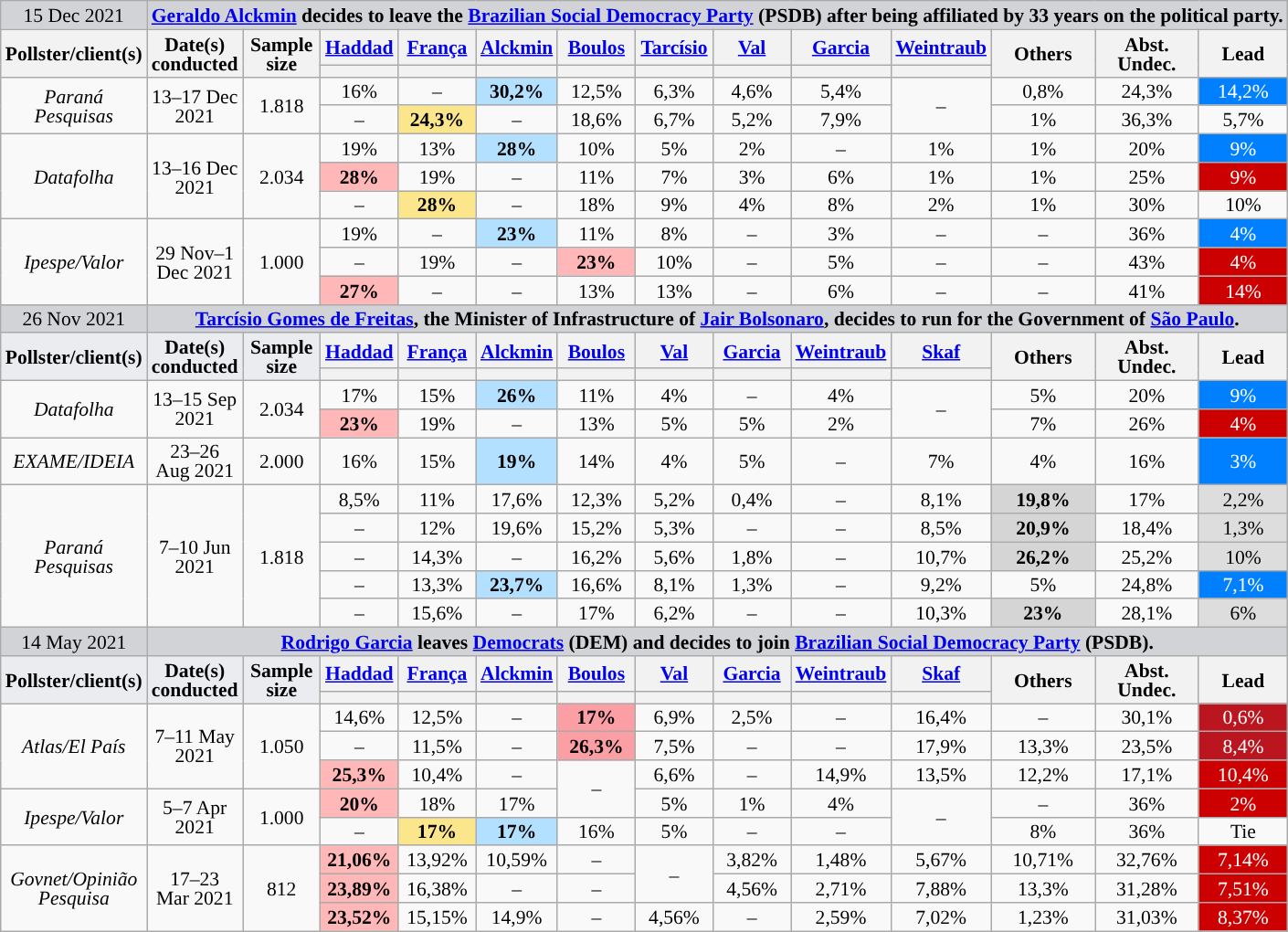<table class="wikitable sortable" style="text-align:center;font-size:90%;line-height:14px;">
<tr>
<td data-sort-type="number" class="sortable" style="background:#d1d3d7;">15 Dec 2021</td>
<td colspan="13"  data-sort-type="number" class="sortable" style="background:#d1d3d7;"><strong><a href='#'>Geraldo Alckmin</a> decides to leave the <a href='#'>Brazilian Social Democracy Party</a> (PSDB) after being affiliated by 33 years on the political party.</strong></td>
</tr>
<tr>
<th rowspan="2">Pollster/client(s)</th>
<th rowspan="2">Date(s)<br>conducted</th>
<th rowspan="2" data-sort-type="number">Sample<br>size</th>
<th class="unsortable" style="width:50px;"><a href='#'>Haddad</a><br></th>
<th class="unsortable" style="width:50px;"><a href='#'>França</a><br></th>
<th class="unsortable" style="width:50px;"><a href='#'>Alckmin</a><br></th>
<th class="unsortable" style="width:50px;"><a href='#'>Boulos</a><br></th>
<th class="unsortable" style="width:50px;"><a href='#'>Tarcísio</a><br></th>
<th class="unsortable" style="width:50px;"><a href='#'>Val</a><br></th>
<th class="unsortable" style="width:50px;"><a href='#'>Garcia</a><br></th>
<th class="unsortable" style="width:50px;"><a href='#'>Weintraub</a><br></th>
<th rowspan="2" class="unsortable">Others</th>
<th rowspan="2" class="unsortable">Abst.<br>Undec.</th>
<th rowspan="2" data-sort-type="number">Lead</th>
</tr>
<tr>
<th data-sort-type="number" class="sortable" style="background:"></th>
<th data-sort-type="number" class="sortable" style="background:"></th>
<th data-sort-type="number" class="sortable" style="background:"></th>
<th data-sort-type="number" class="sortable" style="background:"></th>
<th data-sort-type="number" class="sortable" style="background:"></th>
<th data-sort-type="number" class="sortable" style="background:"></th>
<th data-sort-type="number" class="sortable" style="background:"></th>
<th data-sort-type="number" class="sortable" style="background:"></th>
</tr>
<tr>
<td rowspan="2"><em>Paraná Pesquisas</em></td>
<td rowspan="2">13–17 Dec 2021</td>
<td rowspan="2">1.818</td>
<td>16%</td>
<td>–</td>
<td style="background:#B3E0FF;"><strong>30,2%</strong></td>
<td>12,5%</td>
<td>6,3%</td>
<td>4,6%</td>
<td>5,4%</td>
<td rowspan="2">–</td>
<td>0,8%</td>
<td>24,3%</td>
<td style="background:#0080FF;color:#FFFFFF;">14,2%</td>
</tr>
<tr>
<td>–</td>
<td style="background:#fce68b;"><strong>24,3%</strong></td>
<td>–</td>
<td>18,6%</td>
<td>6,7%</td>
<td>5,2%</td>
<td>7,9%</td>
<td>1%</td>
<td>36,3%</td>
<td style="background:">5,7%</td>
</tr>
<tr>
<td rowspan="3"><em>Datafolha</em></td>
<td rowspan="3">13–16 Dec 2021</td>
<td rowspan="3">2.034</td>
<td>19%</td>
<td>13%</td>
<td style="background:#B3E0FF;"><strong>28%</strong></td>
<td>10%</td>
<td>5%</td>
<td>2%</td>
<td>–</td>
<td>1%</td>
<td>1%</td>
<td>20%</td>
<td style="background:#0080FF;color:#FFFFFF">9%</td>
</tr>
<tr>
<td style="background:#ffb7b7;"><strong>28%</strong></td>
<td>19%</td>
<td>–</td>
<td>11%</td>
<td>7%</td>
<td>3%</td>
<td>6%</td>
<td>1%</td>
<td>1%</td>
<td>25%</td>
<td style="background:#CC0000;color:#FFFFFF;">9%</td>
</tr>
<tr>
<td>–</td>
<td style="background:#FCE68B;"><strong>28%</strong></td>
<td>–</td>
<td>18%</td>
<td>9%</td>
<td>4%</td>
<td>8%</td>
<td>2%</td>
<td>1%</td>
<td>30%</td>
<td style="background:">10%</td>
</tr>
<tr>
<td rowspan="3"><em>Ipespe/Valor</em></td>
<td rowspan="3">29 Nov–1 Dec 2021</td>
<td rowspan="3">1.000</td>
<td>19%</td>
<td>–</td>
<td style="background:#B3E0FF;"><strong>23%</strong></td>
<td>11%</td>
<td>8%</td>
<td>–</td>
<td>3%</td>
<td>–</td>
<td>–</td>
<td>36%</td>
<td style="background:#0080FF;color:#FFFFFF">4%</td>
</tr>
<tr>
<td>–</td>
<td>19%</td>
<td>–</td>
<td style="background:#ffb7b7;"><strong>23%</strong></td>
<td>10%</td>
<td>–</td>
<td>5%</td>
<td>–</td>
<td>–</td>
<td>43%</td>
<td style="background:#CC0000;color:#FFFFFF;">4%</td>
</tr>
<tr>
<td style="background:#ffb7b7;"><strong>27%</strong></td>
<td>–</td>
<td>–</td>
<td>13%</td>
<td>13%</td>
<td>–</td>
<td>6%</td>
<td>–</td>
<td>–</td>
<td>41%</td>
<td style="background:#CC0000;color:#FFFFFF;">14%</td>
</tr>
<tr>
<td data-sort-type="number" class="sortable" style="background:#d1d3d7;">26 Nov 2021</td>
<td colspan="13" style="background:#d1d3d7;"><strong><a href='#'>Tarcísio Gomes de Freitas</a>, the Minister of Infrastructure of <a href='#'>Jair Bolsonaro</a>, decides to run for the Government of <a href='#'>São Paulo</a>.</strong> </td>
</tr>
<tr>
<td rowspan="2" class="unsortable" style="width:50px;background:#eaecf0;"><strong>Pollster/client(s)</strong></td>
<td rowspan="2" class="unsortable" style="width:50px;background:#eaecf0;"><strong>Date(s)<br>conducted</strong></td>
<td rowspan="2" class="unsortable" style="width:50px;background:#eaecf0;"><strong>Sample<br>size</strong></td>
<th class="unsortable" style="width:50px;"><a href='#'>Haddad</a><br></th>
<th class="unsortable" style="width:50px;"><a href='#'>França</a><br></th>
<th class="unsortable" style="width:50px;"><a href='#'>Alckmin</a><br></th>
<th class="unsortable" style="width:50px;"><a href='#'>Boulos</a><br></th>
<th class="unsortable" style="width:50px;"><a href='#'>Val</a><br></th>
<th class="unsortable" style="width:50px;"><a href='#'>Garcia</a><br></th>
<th class="unsortable" style="width:50px;"><a href='#'>Weintraub</a><br></th>
<th class="unsortable" style="width:50px;"><a href='#'>Skaf</a><br></th>
<th rowspan="2" class="unsortable">Others</th>
<th rowspan="2" class="unsortable">Abst.<br>Undec.</th>
<th rowspan="2" data-sort-type="number">Lead</th>
</tr>
<tr>
<th data-sort-type="number" class="sortable" style="background:"></th>
<th data-sort-type="number" class="sortable" style="background:"></th>
<th data-sort-type="number" class="sortable" style="background:"></th>
<th data-sort-type="number" class="sortable" style="background:"></th>
<th data-sort-type="number" class="sortable" style="background:"></th>
<th data-sort-type="number" class="sortable" style="background:"></th>
<th data-sort-type="number" class="sortable" style="background:"></th>
<th data-sort-type="number" class="sortable" style="background:"></th>
</tr>
<tr>
<td rowspan="2"><em>Datafolha</em></td>
<td rowspan="2">13–15 Sep 2021</td>
<td rowspan="2">2.034</td>
<td>17%</td>
<td>15%</td>
<td style="background:#B3E0FF;"><strong>26%</strong></td>
<td>11%</td>
<td>4%</td>
<td>–</td>
<td>4%</td>
<td rowspan="2">–</td>
<td>5%</td>
<td>20%</td>
<td style="background:#0080FF;color:#FFFFFF">9%</td>
</tr>
<tr>
<td style="background:#ffb7b7;"><strong>23%</strong></td>
<td>19%</td>
<td>–</td>
<td>13%</td>
<td>5%</td>
<td>5%</td>
<td>2%</td>
<td>7%</td>
<td>26%</td>
<td style="background:#CC0000;color:#FFFFFF;">4%</td>
</tr>
<tr>
<td><em>EXAME/IDEIA</em></td>
<td>23–26 Aug 2021</td>
<td>2.000</td>
<td>16%</td>
<td>15%</td>
<td style="background:#B3E0FF;"><strong>19%</strong></td>
<td>14%</td>
<td>4%</td>
<td>5%</td>
<td>–</td>
<td>7%</td>
<td>4%</td>
<td>16%</td>
<td style="background:#0080FF;color:#FFFFFF">3%</td>
</tr>
<tr>
<td rowspan="5"><em>Paraná Pesquisas</em></td>
<td rowspan="5">7–10 Jun 2021</td>
<td rowspan="5">1.818</td>
<td>8,5%</td>
<td>11%</td>
<td>17,6%</td>
<td>12,3%</td>
<td>5,2%</td>
<td>0,4%</td>
<td>–</td>
<td>8,1%</td>
<td style="background:#D5D5D5;"><strong>19,8%</strong></td>
<td>17%</td>
<td style="background:#DDDDDD;">2,2%</td>
</tr>
<tr>
<td>–</td>
<td>12%</td>
<td>19,6%</td>
<td>15,2%</td>
<td>5,3%</td>
<td>–</td>
<td>–</td>
<td>8,5%</td>
<td style="background:#D5D5D5;"><strong>20,9%</strong></td>
<td>18,4%</td>
<td style="background:#DDDDDD;">1,3%</td>
</tr>
<tr>
<td>–</td>
<td>14,3%</td>
<td>–</td>
<td>16,2%</td>
<td>5,6%</td>
<td>1,8%</td>
<td>–</td>
<td>10,7%</td>
<td style="background:#D5D5D5;"><strong>26,2%</strong></td>
<td>25,2%</td>
<td style="background:#DDDDDD;">10%</td>
</tr>
<tr>
<td>–</td>
<td>13,3%</td>
<td style="background:#B3E0FF;"><strong>23,7%</strong></td>
<td>16,6%</td>
<td>8,1%</td>
<td>1,3%</td>
<td>–</td>
<td>9,2%</td>
<td>5%</td>
<td>24,8%</td>
<td style="background:#0080FF;color:#FFFFFF">7,1%</td>
</tr>
<tr>
<td>–</td>
<td>15,6%</td>
<td>–</td>
<td>17%</td>
<td>6,2%</td>
<td>–</td>
<td>–</td>
<td>10,3%</td>
<td style="background:#D5D5D5;"><strong>23%</strong></td>
<td>28,1%</td>
<td style="background:#DDDDDD;">6%</td>
</tr>
<tr>
<td data-sort-type="number" class="sortable" style="background:#d1d3d7;">14 May 2021</td>
<td colspan="13" style="background:#d1d3d7;"><strong><a href='#'>Rodrigo Garcia</a> leaves <a href='#'>Democrats</a> (DEM) and decides to join <a href='#'>Brazilian Social Democracy Party</a> (PSDB).</strong></td>
</tr>
<tr>
<td rowspan="2" class="unsortable" style="width:50px;background:#eaecf0;"><strong>Pollster/client(s)</strong></td>
<td rowspan="2" class="unsortable" style="width:50px;background:#eaecf0;"><strong>Date(s)<br>conducted</strong></td>
<td rowspan="2" class="unsortable" style="width:50px;background:#eaecf0;"><strong>Sample<br>size</strong></td>
<th class="unsortable" style="width:50px;"><a href='#'>Haddad</a><br></th>
<th class="unsortable" style="width:50px;"><a href='#'>França</a><br></th>
<th class="unsortable" style="width:50px;"><a href='#'>Alckmin</a><br></th>
<th class="unsortable" style="width:50px;"><a href='#'>Boulos</a><br></th>
<th class="unsortable" style="width:50px;"><a href='#'>Val</a><br></th>
<th class="unsortable" style="width:50px;"><a href='#'>Garcia</a><br></th>
<th class="unsortable" style="width:50px;"><a href='#'>Weintraub</a><br></th>
<th class="unsortable" style="width:50px;"><a href='#'>Skaf</a><br></th>
<th rowspan="2" class="unsortable">Others</th>
<th rowspan="2" class="unsortable">Abst.<br>Undec.</th>
<th rowspan="2" data-sort-type="number"><strong>Lead</strong></th>
</tr>
<tr>
<th data-sort-type="number" class="sortable" style="background:"></th>
<th data-sort-type="number" class="sortable" style="background:"></th>
<th data-sort-type="number" class="sortable" style="background:"></th>
<th data-sort-type="number" class="sortable" style="background:"></th>
<th data-sort-type="number" class="sortable" style="background:"></th>
<th data-sort-type="number" class="sortable" style="background:"></th>
<th data-sort-type="number" class="sortable" style="background:"></th>
<th data-sort-type="number" class="sortable" style="background:"></th>
</tr>
<tr>
<td rowspan="3"><em>Atlas/El País</em></td>
<td rowspan="3">7–11 May 2021</td>
<td rowspan="3">1.050</td>
<td>14,6%</td>
<td>12,5%</td>
<td>–</td>
<td style="background:#FC9FA5;"><strong>17%</strong></td>
<td>6,9%</td>
<td>2,5%</td>
<td>–</td>
<td>16,4%</td>
<td>–</td>
<td>30,1%</td>
<td style="background:#BB151F;color:#FFFFFF;">0,6%</td>
</tr>
<tr>
<td>–</td>
<td>11,5%</td>
<td>–</td>
<td style="background:#FC9FA5;"><strong>26,3%</strong></td>
<td>7,5%</td>
<td>–</td>
<td>–</td>
<td>17,9%</td>
<td>13,3%</td>
<td>23,5%</td>
<td style="background:#BB151F;color:#FFFFFF;">8,4%</td>
</tr>
<tr>
<td style="background:#ffb7b7;"><strong>25,3%</strong></td>
<td>10,4%</td>
<td>–</td>
<td rowspan="2">–</td>
<td>6,6%</td>
<td>–</td>
<td>14,9%</td>
<td>13,5%</td>
<td>12,2%</td>
<td>17,1%</td>
<td style="background:#CC0000;color:#FFFFFF;">10,4%</td>
</tr>
<tr>
<td rowspan="2"><em>Ipespe/Valor</em></td>
<td rowspan="2">5–7 Apr 2021</td>
<td rowspan="2">1.000</td>
<td style="background:#ffb7b7;"><strong>20%</strong></td>
<td>18%</td>
<td>17%</td>
<td>5%</td>
<td>1%</td>
<td>4%</td>
<td rowspan="2">–</td>
<td>–</td>
<td>36%</td>
<td style="background:#CC0000;color:#FFFFFF;">2%</td>
</tr>
<tr>
<td>–</td>
<td style="background:#FCE68B;"><strong>17%</strong></td>
<td style="background:#B3E0FF;"><strong>17%</strong></td>
<td>16%</td>
<td>5%</td>
<td>–</td>
<td>–</td>
<td>8%</td>
<td>36%</td>
<td>Tie</td>
</tr>
<tr>
<td rowspan="3"><em>Govnet/Opinião Pesquisa</em></td>
<td rowspan="3">17–23 Mar 2021</td>
<td rowspan="3">812</td>
<td style="background:#ffb7b7;"><strong>21,06%</strong></td>
<td>13,92%</td>
<td>10,59%</td>
<td>–</td>
<td rowspan="2">–</td>
<td>3,82%</td>
<td>1,48%</td>
<td>5,67%</td>
<td>10,71%</td>
<td>32,76%</td>
<td style="background:#CC0000;color:#FFFFFF;">7,14%</td>
</tr>
<tr>
<td style="background:#ffb7b7;"><strong>23,89%</strong></td>
<td>16,38%</td>
<td>–</td>
<td>–</td>
<td>4,56%</td>
<td>2,71%</td>
<td>7,88%</td>
<td>13,3%</td>
<td>31,28%</td>
<td style="background:#CC0000;color:#FFFFFF;">7,51%</td>
</tr>
<tr>
<td style="background:#ffb7b7;"><strong>23,52%</strong></td>
<td>15,15%</td>
<td>14,9%</td>
<td>–</td>
<td>4,56%</td>
<td>–</td>
<td>2,59%</td>
<td>7,02%</td>
<td>1,23%</td>
<td>31,03%</td>
<td style="background:#CC0000;color:#FFFFFF;">8,37%</td>
</tr>
</table>
